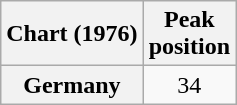<table class="wikitable sortable plainrowheaders" style="text-align:center">
<tr>
<th scope="col">Chart (1976)</th>
<th scope="col">Peak<br>position</th>
</tr>
<tr>
<th scope="row">Germany</th>
<td>34</td>
</tr>
</table>
